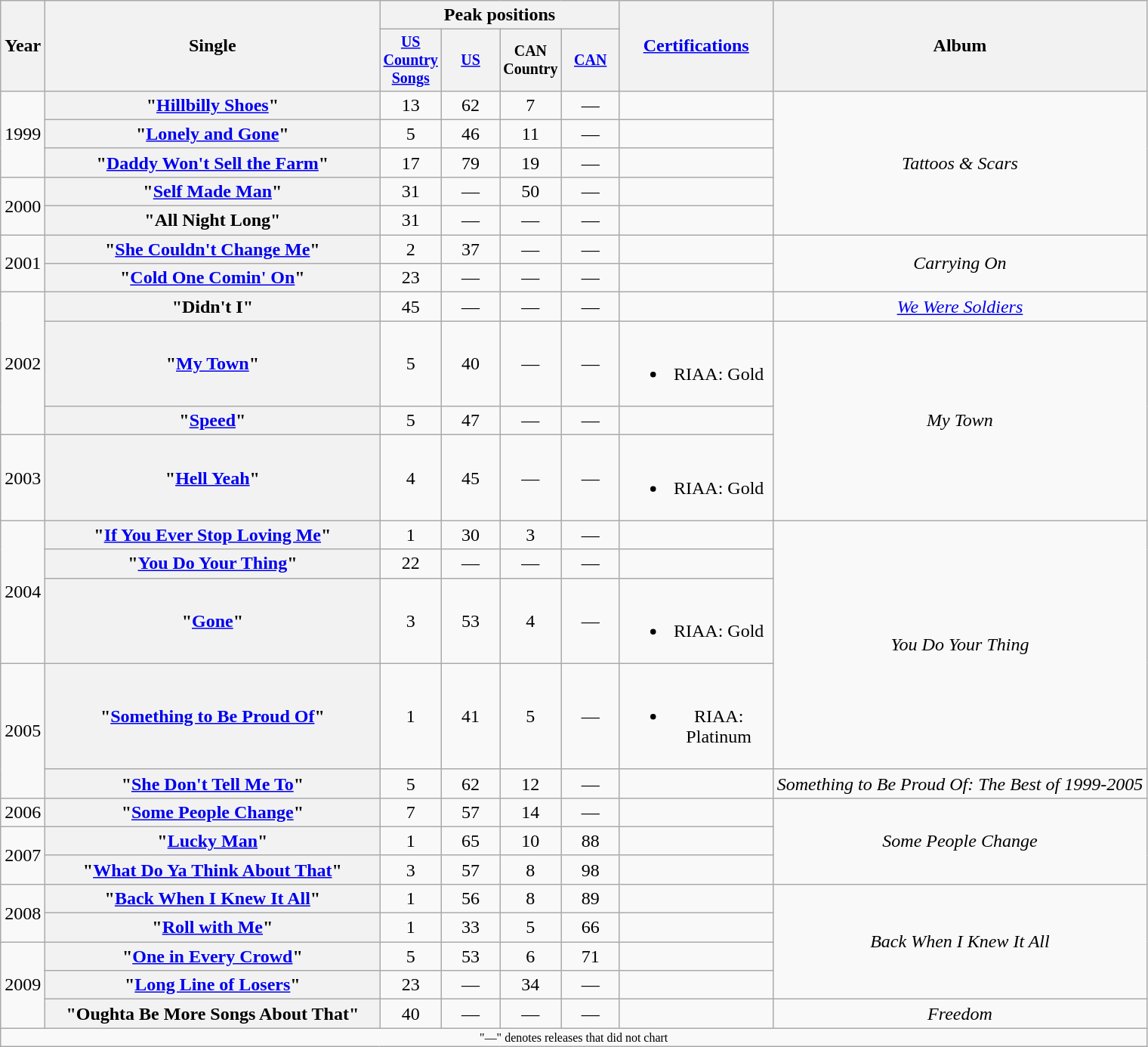<table class="wikitable plainrowheaders" style="text-align:center;">
<tr>
<th rowspan="2">Year</th>
<th rowspan="2" style="width:18em;">Single</th>
<th colspan="4">Peak positions</th>
<th rowspan="2" style="width:8em;"><a href='#'>Certifications</a></th>
<th rowspan="2">Album</th>
</tr>
<tr style="font-size:smaller;">
<th width="45"><a href='#'>US Country Songs</a><br></th>
<th width="45"><a href='#'>US</a><br></th>
<th width="45">CAN Country<br></th>
<th width="45"><a href='#'>CAN</a><br></th>
</tr>
<tr>
<td rowspan="3">1999</td>
<th scope="row">"<a href='#'>Hillbilly Shoes</a>"</th>
<td>13</td>
<td>62</td>
<td>7</td>
<td>—</td>
<td></td>
<td rowspan="5"><em>Tattoos & Scars</em></td>
</tr>
<tr>
<th scope="row">"<a href='#'>Lonely and Gone</a>"</th>
<td>5</td>
<td>46</td>
<td>11</td>
<td>—</td>
<td></td>
</tr>
<tr>
<th scope="row">"<a href='#'>Daddy Won't Sell the Farm</a>"</th>
<td>17</td>
<td>79</td>
<td>19</td>
<td>—</td>
<td></td>
</tr>
<tr>
<td rowspan="2">2000</td>
<th scope="row">"<a href='#'>Self Made Man</a>"</th>
<td>31</td>
<td>—</td>
<td>50</td>
<td>—</td>
<td></td>
</tr>
<tr>
<th scope="row">"All Night Long" </th>
<td>31</td>
<td>—</td>
<td>—</td>
<td>—</td>
<td></td>
</tr>
<tr>
<td rowspan="2">2001</td>
<th scope="row">"<a href='#'>She Couldn't Change Me</a>"</th>
<td>2</td>
<td>37</td>
<td>—</td>
<td>—</td>
<td></td>
<td rowspan="2"><em>Carrying On</em></td>
</tr>
<tr>
<th scope="row">"<a href='#'>Cold One Comin' On</a>"</th>
<td>23</td>
<td>—</td>
<td>—</td>
<td>—</td>
<td></td>
</tr>
<tr>
<td rowspan="3">2002</td>
<th scope="row">"Didn't I"</th>
<td>45</td>
<td>—</td>
<td>—</td>
<td>—</td>
<td></td>
<td><em><a href='#'>We Were Soldiers</a></em> </td>
</tr>
<tr>
<th scope="row">"<a href='#'>My Town</a>"</th>
<td>5</td>
<td>40</td>
<td>—</td>
<td>—</td>
<td><br><ul><li>RIAA: Gold</li></ul></td>
<td rowspan="3"><em>My Town</em></td>
</tr>
<tr>
<th scope="row">"<a href='#'>Speed</a>"</th>
<td>5</td>
<td>47</td>
<td>—</td>
<td>—</td>
<td></td>
</tr>
<tr>
<td>2003</td>
<th scope="row">"<a href='#'>Hell Yeah</a>"</th>
<td>4</td>
<td>45</td>
<td>—</td>
<td>—</td>
<td><br><ul><li>RIAA: Gold</li></ul></td>
</tr>
<tr>
<td rowspan="3">2004</td>
<th scope="row">"<a href='#'>If You Ever Stop Loving Me</a>"</th>
<td>1</td>
<td>30</td>
<td>3</td>
<td>—</td>
<td></td>
<td rowspan="4"><em>You Do Your Thing</em></td>
</tr>
<tr>
<th scope="row">"<a href='#'>You Do Your Thing</a>"</th>
<td>22</td>
<td>—</td>
<td>—</td>
<td>—</td>
<td></td>
</tr>
<tr>
<th scope="row">"<a href='#'>Gone</a>"</th>
<td>3</td>
<td>53</td>
<td>4</td>
<td>—</td>
<td><br><ul><li>RIAA: Gold</li></ul></td>
</tr>
<tr>
<td rowspan="2">2005</td>
<th scope="row">"<a href='#'>Something to Be Proud Of</a>"</th>
<td>1</td>
<td>41</td>
<td>5</td>
<td>—</td>
<td><br><ul><li>RIAA: Platinum</li></ul></td>
</tr>
<tr>
<th scope="row">"<a href='#'>She Don't Tell Me To</a>"</th>
<td>5</td>
<td>62</td>
<td>12</td>
<td>—</td>
<td></td>
<td><em>Something to Be Proud Of: The Best of 1999-2005</em></td>
</tr>
<tr>
<td>2006</td>
<th scope="row">"<a href='#'>Some People Change</a>"</th>
<td>7</td>
<td>57</td>
<td>14</td>
<td>—</td>
<td></td>
<td rowspan="3"><em>Some People Change</em></td>
</tr>
<tr>
<td rowspan="2">2007</td>
<th scope="row">"<a href='#'>Lucky Man</a>"</th>
<td>1</td>
<td>65</td>
<td>10</td>
<td>88</td>
<td></td>
</tr>
<tr>
<th scope="row">"<a href='#'>What Do Ya Think About That</a>"</th>
<td>3</td>
<td>57</td>
<td>8</td>
<td>98</td>
<td></td>
</tr>
<tr>
<td rowspan="2">2008</td>
<th scope="row">"<a href='#'>Back When I Knew It All</a>"</th>
<td>1</td>
<td>56</td>
<td>8</td>
<td>89</td>
<td></td>
<td rowspan="4"><em>Back When I Knew It All</em></td>
</tr>
<tr>
<th scope="row">"<a href='#'>Roll with Me</a>"</th>
<td>1</td>
<td>33</td>
<td>5</td>
<td>66</td>
<td></td>
</tr>
<tr>
<td rowspan="3">2009</td>
<th scope="row">"<a href='#'>One in Every Crowd</a>"</th>
<td>5</td>
<td>53</td>
<td>6</td>
<td>71</td>
<td></td>
</tr>
<tr>
<th scope="row">"<a href='#'>Long Line of Losers</a>"</th>
<td>23</td>
<td>—</td>
<td>34</td>
<td>—</td>
<td></td>
</tr>
<tr>
<th scope="row">"Oughta Be More Songs About That"</th>
<td>40</td>
<td>—</td>
<td>—</td>
<td>—</td>
<td></td>
<td><em>Freedom</em> </td>
</tr>
<tr>
<td colspan="8" style="font-size:8pt">"—" denotes releases that did not chart</td>
</tr>
</table>
